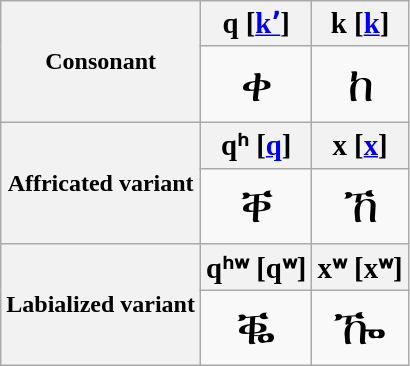<table class="wikitable floatleft" style="text-align:center">
<tr>
<th rowspan="2">Consonant</th>
<th><big>q [<a href='#'>kʼ</a>]</big></th>
<th><big>k [<a href='#'>k</a>]</big></th>
</tr>
<tr style="font-size:2em">
<td>ቀ</td>
<td>ከ</td>
</tr>
<tr>
<th rowspan="2">Affricated variant</th>
<th><big>qʰ [<a href='#'>q</a>]</big></th>
<th><big>x [<a href='#'>x</a>]</big></th>
</tr>
<tr style="font-size:2em">
<td>ቐ</td>
<td>ኸ</td>
</tr>
<tr>
<th rowspan="2">Labialized variant</th>
<th><big>qʰʷ [qʷ]</big></th>
<th><big>xʷ [xʷ]</big></th>
</tr>
<tr style="font-size:2em">
<td>ቘ</td>
<td>ዀ</td>
</tr>
</table>
